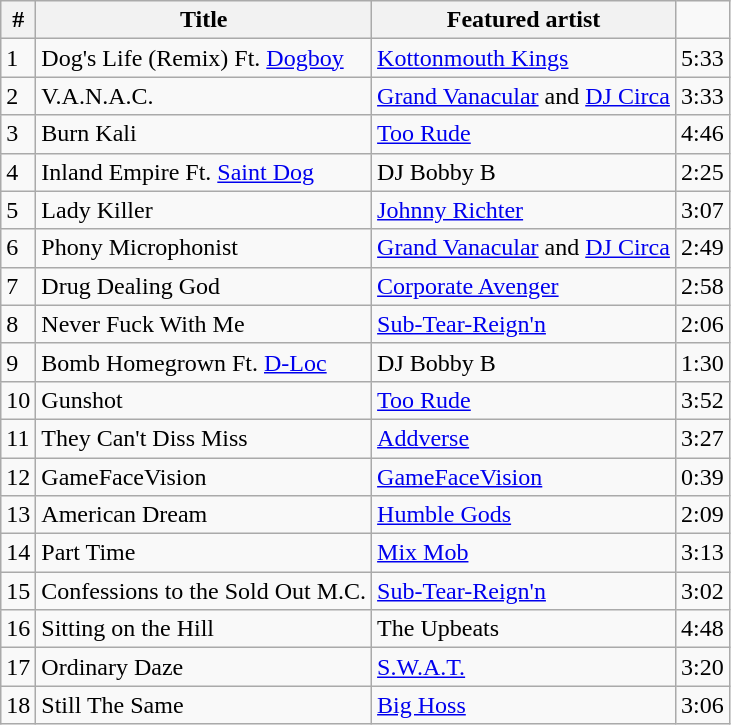<table class="wikitable">
<tr>
<th>#</th>
<th>Title</th>
<th>Featured artist</th>
</tr>
<tr>
<td>1</td>
<td>Dog's Life (Remix) Ft. <a href='#'>Dogboy</a></td>
<td><a href='#'>Kottonmouth Kings</a></td>
<td>5:33</td>
</tr>
<tr>
<td>2</td>
<td>V.A.N.A.C.</td>
<td><a href='#'>Grand Vanacular</a> and <a href='#'>DJ Circa</a></td>
<td>3:33</td>
</tr>
<tr>
<td>3</td>
<td>Burn Kali</td>
<td><a href='#'>Too Rude</a></td>
<td>4:46</td>
</tr>
<tr>
<td>4</td>
<td>Inland Empire Ft. <a href='#'>Saint Dog</a></td>
<td>DJ Bobby B</td>
<td>2:25</td>
</tr>
<tr>
<td>5</td>
<td>Lady Killer</td>
<td><a href='#'>Johnny Richter</a></td>
<td>3:07</td>
</tr>
<tr>
<td>6</td>
<td>Phony Microphonist</td>
<td><a href='#'>Grand Vanacular</a> and <a href='#'>DJ Circa</a></td>
<td>2:49</td>
</tr>
<tr>
<td>7</td>
<td>Drug Dealing God</td>
<td><a href='#'>Corporate Avenger</a></td>
<td>2:58</td>
</tr>
<tr>
<td>8</td>
<td>Never Fuck With Me</td>
<td><a href='#'>Sub-Tear-Reign'n</a></td>
<td>2:06</td>
</tr>
<tr>
<td>9</td>
<td>Bomb Homegrown Ft. <a href='#'>D-Loc</a></td>
<td>DJ Bobby B</td>
<td>1:30</td>
</tr>
<tr>
<td>10</td>
<td>Gunshot</td>
<td><a href='#'>Too Rude</a></td>
<td>3:52</td>
</tr>
<tr>
<td>11</td>
<td>They Can't Diss Miss</td>
<td><a href='#'>Addverse</a></td>
<td>3:27</td>
</tr>
<tr>
<td>12</td>
<td>GameFaceVision</td>
<td><a href='#'>GameFaceVision</a></td>
<td>0:39</td>
</tr>
<tr>
<td>13</td>
<td>American Dream</td>
<td><a href='#'>Humble Gods</a></td>
<td>2:09</td>
</tr>
<tr>
<td>14</td>
<td>Part Time</td>
<td><a href='#'>Mix Mob</a></td>
<td>3:13</td>
</tr>
<tr>
<td>15</td>
<td>Confessions to the Sold Out M.C.</td>
<td><a href='#'>Sub-Tear-Reign'n</a></td>
<td>3:02</td>
</tr>
<tr>
<td>16</td>
<td>Sitting on the Hill</td>
<td>The Upbeats</td>
<td>4:48</td>
</tr>
<tr>
<td>17</td>
<td>Ordinary Daze</td>
<td><a href='#'>S.W.A.T.</a></td>
<td>3:20</td>
</tr>
<tr>
<td>18</td>
<td>Still The Same</td>
<td><a href='#'>Big Hoss</a></td>
<td>3:06</td>
</tr>
</table>
